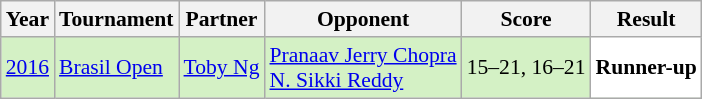<table class="sortable wikitable" style="font-size: 90%;">
<tr>
<th>Year</th>
<th>Tournament</th>
<th>Partner</th>
<th>Opponent</th>
<th>Score</th>
<th>Result</th>
</tr>
<tr style="background:#D4F1C5">
<td align="center"><a href='#'>2016</a></td>
<td align="left"><a href='#'>Brasil Open</a></td>
<td align="left"> <a href='#'>Toby Ng</a></td>
<td align="left"> <a href='#'>Pranaav Jerry Chopra</a><br> <a href='#'>N. Sikki Reddy</a></td>
<td align="left">15–21, 16–21</td>
<td style="text-align:left; background:white"> <strong>Runner-up</strong></td>
</tr>
</table>
